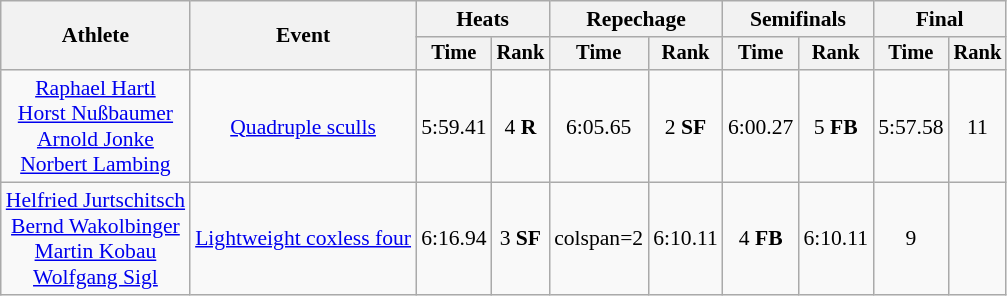<table class="wikitable" style="font-size:90%;">
<tr>
<th rowspan="2">Athlete</th>
<th rowspan="2">Event</th>
<th colspan="2">Heats</th>
<th colspan="2">Repechage</th>
<th colspan="2">Semifinals</th>
<th colspan="2">Final</th>
</tr>
<tr style="font-size:95%">
<th>Time</th>
<th>Rank</th>
<th>Time</th>
<th>Rank</th>
<th>Time</th>
<th>Rank</th>
<th>Time</th>
<th>Rank</th>
</tr>
<tr align=center>
<td><a href='#'>Raphael Hartl</a><br><a href='#'>Horst Nußbaumer</a><br><a href='#'>Arnold Jonke</a><br><a href='#'>Norbert Lambing</a></td>
<td><a href='#'>Quadruple sculls</a></td>
<td>5:59.41</td>
<td>4 <strong>R</strong></td>
<td>6:05.65</td>
<td>2 <strong>SF</strong></td>
<td>6:00.27</td>
<td>5 <strong>FB</strong></td>
<td>5:57.58</td>
<td>11</td>
</tr>
<tr align=center>
<td><a href='#'>Helfried Jurtschitsch</a><br><a href='#'>Bernd Wakolbinger</a><br><a href='#'>Martin Kobau</a><br><a href='#'>Wolfgang Sigl</a></td>
<td><a href='#'>Lightweight coxless four</a></td>
<td>6:16.94</td>
<td>3 <strong>SF</strong></td>
<td>colspan=2 </td>
<td>6:10.11</td>
<td>4  <strong>FB</strong></td>
<td>6:10.11</td>
<td>9</td>
</tr>
</table>
